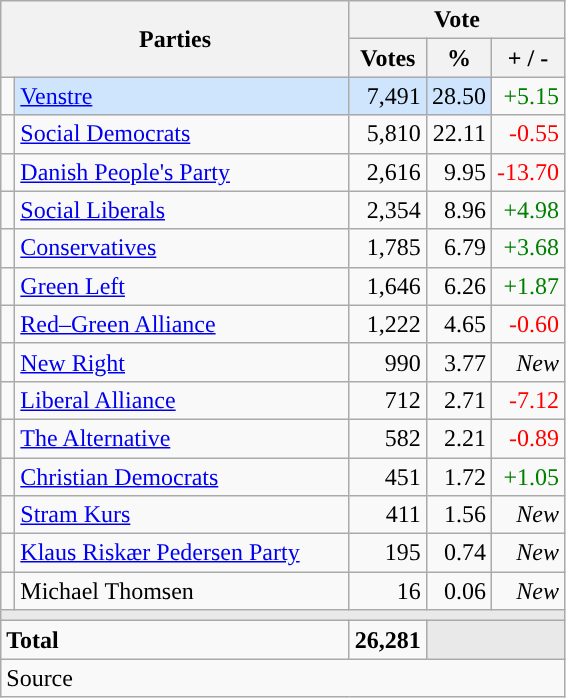<table class="wikitable" style="text-align:right;">
<tr>
<th style="text-align:centre;" rowspan="2" colspan="2" width="225">Parties</th>
<th colspan="3">Vote</th>
</tr>
<tr>
<th width="15">Votes</th>
<th width="15">%</th>
<th width="15">+ / -</th>
</tr>
<tr>
<td width="2" style="color:inherit;background:"></td>
<td bgcolor=#cfe5fe  align="left"><a href='#'>Venstre</a></td>
<td bgcolor=#cfe5fe>7,491</td>
<td bgcolor=#cfe5fe>28.50</td>
<td style=color:green;>+5.15</td>
</tr>
<tr>
<td width="2" style="color:inherit;background:"></td>
<td align="left"><a href='#'>Social Democrats</a></td>
<td>5,810</td>
<td>22.11</td>
<td style=color:red;>-0.55</td>
</tr>
<tr>
<td width="2" style="color:inherit;background:"></td>
<td align="left"><a href='#'>Danish People's Party</a></td>
<td>2,616</td>
<td>9.95</td>
<td style=color:red;>-13.70</td>
</tr>
<tr>
<td width="2" style="color:inherit;background:"></td>
<td align="left"><a href='#'>Social Liberals</a></td>
<td>2,354</td>
<td>8.96</td>
<td style=color:green;>+4.98</td>
</tr>
<tr>
<td width="2" style="color:inherit;background:"></td>
<td align="left"><a href='#'>Conservatives</a></td>
<td>1,785</td>
<td>6.79</td>
<td style=color:green;>+3.68</td>
</tr>
<tr>
<td width="2" style="color:inherit;background:"></td>
<td align="left"><a href='#'>Green Left</a></td>
<td>1,646</td>
<td>6.26</td>
<td style=color:green;>+1.87</td>
</tr>
<tr>
<td width="2" style="color:inherit;background:"></td>
<td align="left"><a href='#'>Red–Green Alliance</a></td>
<td>1,222</td>
<td>4.65</td>
<td style=color:red;>-0.60</td>
</tr>
<tr>
<td width="2" style="color:inherit;background:"></td>
<td align="left"><a href='#'>New Right</a></td>
<td>990</td>
<td>3.77</td>
<td><em>New</em></td>
</tr>
<tr>
<td width="2" style="color:inherit;background:"></td>
<td align="left"><a href='#'>Liberal Alliance</a></td>
<td>712</td>
<td>2.71</td>
<td style=color:red;>-7.12</td>
</tr>
<tr>
<td width="2" style="color:inherit;background:"></td>
<td align="left"><a href='#'>The Alternative</a></td>
<td>582</td>
<td>2.21</td>
<td style=color:red;>-0.89</td>
</tr>
<tr>
<td width="2" style="color:inherit;background:"></td>
<td align="left"><a href='#'>Christian Democrats</a></td>
<td>451</td>
<td>1.72</td>
<td style=color:green;>+1.05</td>
</tr>
<tr>
<td width="2" style="color:inherit;background:"></td>
<td align="left"><a href='#'>Stram Kurs</a></td>
<td>411</td>
<td>1.56</td>
<td><em>New</em></td>
</tr>
<tr>
<td width="2" style="color:inherit;background:"></td>
<td align="left"><a href='#'>Klaus Riskær Pedersen Party</a></td>
<td>195</td>
<td>0.74</td>
<td><em>New</em></td>
</tr>
<tr>
<td width="2" style="color:inherit;background:"></td>
<td align="left">Michael Thomsen</td>
<td>16</td>
<td>0.06</td>
<td><em>New</em></td>
</tr>
<tr>
<td colspan="7" bgcolor="#E9E9E9"></td>
</tr>
<tr>
<td align="left" colspan="2"><strong>Total</strong></td>
<td><strong>26,281</strong></td>
<td bgcolor="#E9E9E9" colspan="2"></td>
</tr>
<tr>
<td align="left" colspan="6">Source</td>
</tr>
</table>
